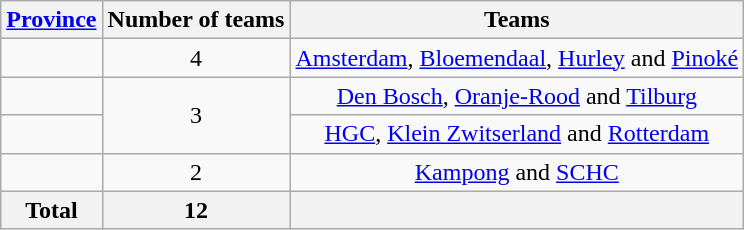<table class="wikitable" style="text-align:center">
<tr>
<th><a href='#'>Province</a></th>
<th>Number of teams</th>
<th>Teams</th>
</tr>
<tr>
<td align="left"></td>
<td>4</td>
<td><a href='#'>Amsterdam</a>, <a href='#'>Bloemendaal</a>, <a href='#'>Hurley</a> and <a href='#'>Pinoké</a></td>
</tr>
<tr>
<td align="left"></td>
<td rowspan=2>3</td>
<td><a href='#'>Den Bosch</a>, <a href='#'>Oranje-Rood</a> and <a href='#'>Tilburg</a></td>
</tr>
<tr>
<td align="left"></td>
<td><a href='#'>HGC</a>, <a href='#'>Klein Zwitserland</a> and <a href='#'>Rotterdam</a></td>
</tr>
<tr>
<td align="left"></td>
<td>2</td>
<td><a href='#'>Kampong</a> and <a href='#'>SCHC</a></td>
</tr>
<tr>
<th>Total</th>
<th>12</th>
<th></th>
</tr>
</table>
